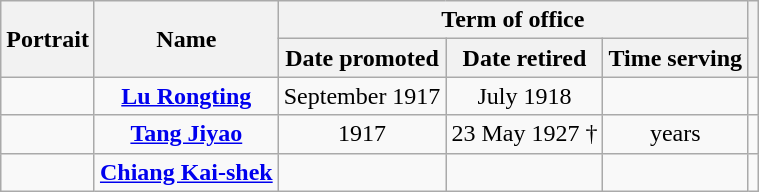<table class="wikitable" style="text-align:center">
<tr>
<th rowspan=2>Portrait</th>
<th rowspan=2>Name<br></th>
<th colspan=3>Term of office</th>
<th rowspan=2></th>
</tr>
<tr>
<th>Date promoted</th>
<th>Date retired</th>
<th>Time serving</th>
</tr>
<tr>
<td></td>
<td><strong><a href='#'>Lu Rongting</a></strong><br></td>
<td>September 1917</td>
<td>July 1918</td>
<td></td>
<td></td>
</tr>
<tr>
<td></td>
<td><strong><a href='#'>Tang Jiyao</a></strong><br></td>
<td>1917</td>
<td>23 May 1927 †</td>
<td> years</td>
<td></td>
</tr>
<tr>
<td></td>
<td><strong><a href='#'>Chiang Kai-shek</a></strong><br></td>
<td></td>
<td></td>
<td></td>
<td></td>
</tr>
</table>
